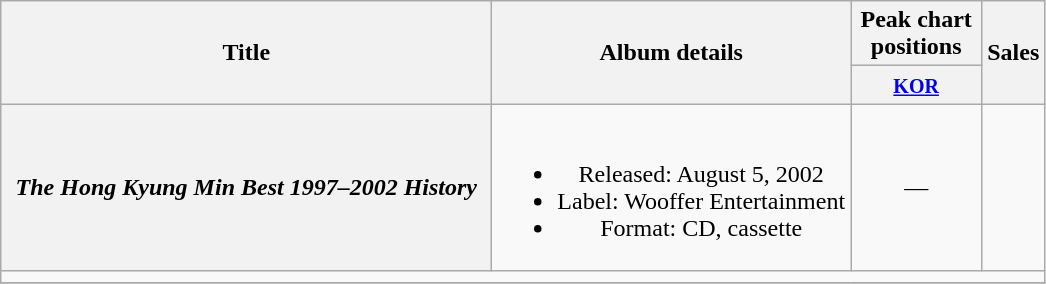<table class="wikitable plainrowheaders" style="text-align:center;">
<tr>
<th scope="col" rowspan="2" style="width:20em;">Title</th>
<th scope="col" rowspan="2">Album details</th>
<th scope="col" colspan="1" style="width:5em;">Peak chart positions</th>
<th scope="col" rowspan="2">Sales</th>
</tr>
<tr>
<th><small><a href='#'>KOR</a></small><br></th>
</tr>
<tr>
<th scope="row"><em>The Hong Kyung Min Best 1997–2002 History</em></th>
<td><br><ul><li>Released: August 5, 2002</li><li>Label: Wooffer Entertainment</li><li>Format: CD, cassette</li></ul></td>
<td>—</td>
<td></td>
</tr>
<tr>
<td colspan="4"></td>
</tr>
<tr>
</tr>
</table>
